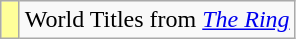<table class="wikitable">
<tr>
<td style="background:#ff9; width:5px;"></td>
<td>World Titles from <em><a href='#'>The Ring</a></em></td>
</tr>
</table>
